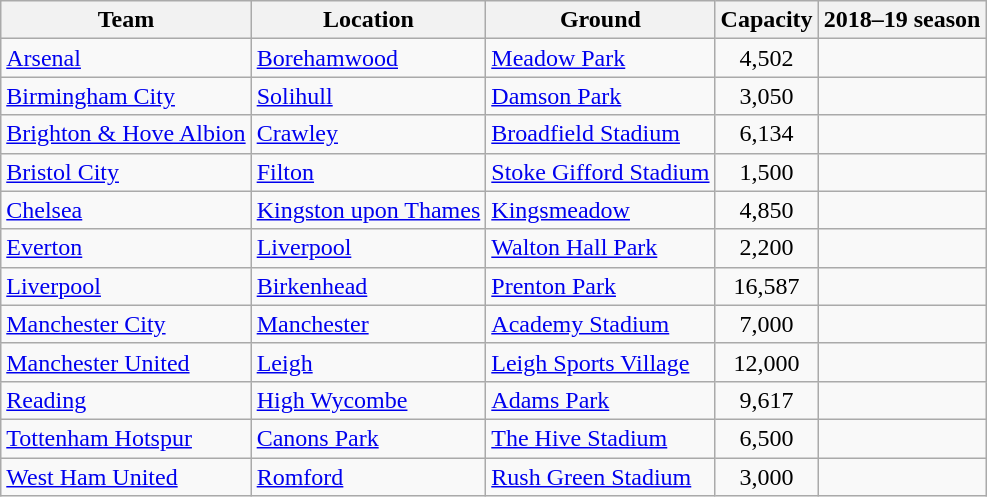<table class="wikitable sortable">
<tr>
<th>Team</th>
<th>Location</th>
<th>Ground</th>
<th>Capacity</th>
<th data-sort-type=number>2018–19 season</th>
</tr>
<tr>
<td><a href='#'>Arsenal</a></td>
<td><a href='#'>Borehamwood</a></td>
<td><a href='#'>Meadow Park</a></td>
<td style="text-align:center">4,502</td>
<td style="text-align:center"></td>
</tr>
<tr>
<td><a href='#'>Birmingham City</a></td>
<td><a href='#'>Solihull</a></td>
<td><a href='#'>Damson Park</a></td>
<td style="text-align:center">3,050</td>
<td style="text-align:center"></td>
</tr>
<tr>
<td><a href='#'>Brighton & Hove Albion</a></td>
<td><a href='#'>Crawley</a></td>
<td><a href='#'>Broadfield Stadium</a></td>
<td style="text-align:center">6,134</td>
<td style="text-align:center"></td>
</tr>
<tr>
<td><a href='#'>Bristol City</a></td>
<td><a href='#'>Filton</a></td>
<td><a href='#'>Stoke Gifford Stadium</a></td>
<td style="text-align:center">1,500</td>
<td style="text-align:center"></td>
</tr>
<tr>
<td><a href='#'>Chelsea</a></td>
<td><a href='#'>Kingston upon Thames</a></td>
<td><a href='#'>Kingsmeadow</a></td>
<td style="text-align:center">4,850</td>
<td style="text-align:center"></td>
</tr>
<tr>
<td><a href='#'>Everton</a></td>
<td><a href='#'>Liverpool</a></td>
<td><a href='#'>Walton Hall Park</a></td>
<td style="text-align:center">2,200</td>
<td style="text-align:center"></td>
</tr>
<tr>
<td><a href='#'>Liverpool</a></td>
<td><a href='#'>Birkenhead</a></td>
<td><a href='#'>Prenton Park</a></td>
<td style="text-align:center">16,587</td>
<td style="text-align:center"></td>
</tr>
<tr>
<td><a href='#'>Manchester City</a></td>
<td><a href='#'>Manchester</a></td>
<td><a href='#'>Academy Stadium</a></td>
<td style="text-align:center">7,000</td>
<td style="text-align:center"></td>
</tr>
<tr>
<td><a href='#'>Manchester United</a></td>
<td><a href='#'>Leigh</a></td>
<td><a href='#'>Leigh Sports Village</a></td>
<td style="text-align:center">12,000</td>
<td style="text-align:center"></td>
</tr>
<tr>
<td><a href='#'>Reading</a></td>
<td><a href='#'>High Wycombe</a></td>
<td><a href='#'>Adams Park</a></td>
<td style="text-align:center">9,617</td>
<td style="text-align:center"></td>
</tr>
<tr>
<td><a href='#'>Tottenham Hotspur</a></td>
<td><a href='#'>Canons Park</a></td>
<td><a href='#'>The Hive Stadium</a></td>
<td style="text-align:center">6,500</td>
<td style="text-align:center"></td>
</tr>
<tr>
<td><a href='#'>West Ham United</a></td>
<td><a href='#'>Romford</a></td>
<td><a href='#'>Rush Green Stadium</a></td>
<td style="text-align:center">3,000</td>
<td style="text-align:center"></td>
</tr>
</table>
